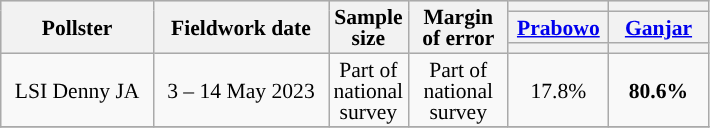<table class="wikitable" style="text-align:center; font-size:90%; line-height:14px;">
<tr bgcolor=lightgray>
<th style="width:95px;" rowspan="3">Pollster</th>
<th style="width:110px;" rowspan="3">Fieldwork date</th>
<th style="width:35px;" rowspan="3">Sample size</th>
<th rowspan="3" style="width:60px;">Margin of error</th>
<th style="width:60px;"></th>
<th style="width:60px;"></th>
</tr>
<tr>
<th><a href='#'>Prabowo</a> <br></th>
<th><a href='#'>Ganjar</a> <br></th>
</tr>
<tr>
<th class="unsortable" style="color:inherit;background:"></th>
<th class="unsortable" style="color:inherit;background:"></th>
</tr>
<tr>
<td>LSI Denny JA</td>
<td>3 – 14 May 2023</td>
<td>Part of national survey</td>
<td>Part of national survey</td>
<td>17.8%</td>
<td style="background-color:#"><strong>80.6%</strong></td>
</tr>
<tr>
</tr>
</table>
